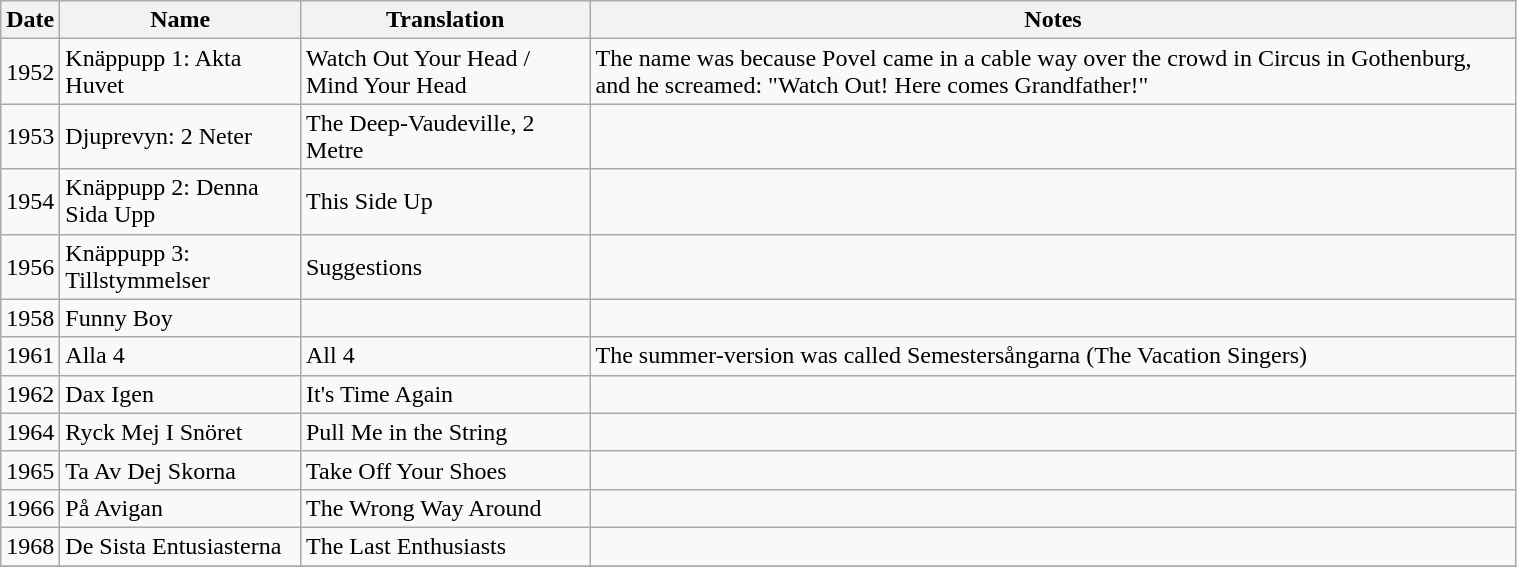<table class="wikitable" style="width: 80%;">
<tr>
<th>Date</th>
<th>Name</th>
<th>Translation</th>
<th>Notes</th>
</tr>
<tr>
<td>1952</td>
<td>Knäppupp 1: Akta Huvet</td>
<td>Watch Out Your Head / Mind Your Head</td>
<td>The name was because Povel came in a cable way over the crowd in Circus in Gothenburg, and he screamed: "Watch Out! Here comes Grandfather!"</td>
</tr>
<tr>
<td>1953</td>
<td>Djuprevyn: 2 Neter</td>
<td>The Deep-Vaudeville, 2 Metre</td>
<td></td>
</tr>
<tr>
<td>1954</td>
<td>Knäppupp 2: Denna Sida Upp</td>
<td>This Side Up</td>
<td></td>
</tr>
<tr>
<td>1956</td>
<td>Knäppupp 3: Tillstymmelser</td>
<td>Suggestions</td>
<td></td>
</tr>
<tr>
<td>1958</td>
<td>Funny Boy</td>
<td></td>
<td></td>
</tr>
<tr>
<td>1961</td>
<td>Alla 4</td>
<td>All 4</td>
<td>The summer-version was called Semestersångarna (The Vacation Singers)</td>
</tr>
<tr>
<td>1962</td>
<td>Dax Igen</td>
<td>It's Time Again</td>
<td></td>
</tr>
<tr>
<td>1964</td>
<td>Ryck Mej I Snöret</td>
<td>Pull Me in the String</td>
<td></td>
</tr>
<tr>
<td>1965</td>
<td>Ta Av Dej Skorna</td>
<td>Take Off Your Shoes</td>
<td></td>
</tr>
<tr>
<td>1966</td>
<td>På Avigan</td>
<td>The Wrong Way Around</td>
<td></td>
</tr>
<tr>
<td>1968</td>
<td>De Sista Entusiasterna</td>
<td>The Last Enthusiasts</td>
<td></td>
</tr>
<tr>
</tr>
</table>
